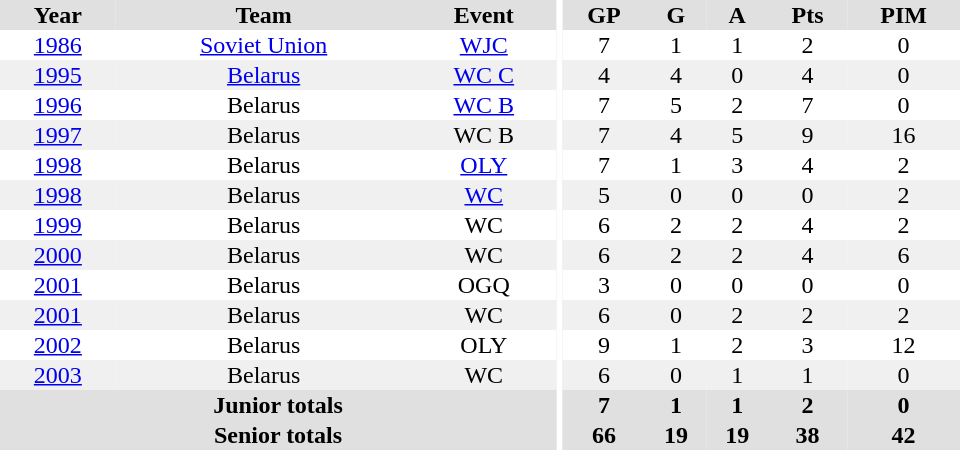<table border="0" cellpadding="1" cellspacing="0" ID="Table3" style="text-align:center; width:40em">
<tr bgcolor="#e0e0e0">
<th>Year</th>
<th>Team</th>
<th>Event</th>
<th rowspan="102" bgcolor="#ffffff"></th>
<th>GP</th>
<th>G</th>
<th>A</th>
<th>Pts</th>
<th>PIM</th>
</tr>
<tr>
<td><a href='#'>1986</a></td>
<td><a href='#'>Soviet Union</a></td>
<td><a href='#'>WJC</a></td>
<td>7</td>
<td>1</td>
<td>1</td>
<td>2</td>
<td>0</td>
</tr>
<tr bgcolor="#f0f0f0">
<td><a href='#'>1995</a></td>
<td><a href='#'>Belarus</a></td>
<td><a href='#'>WC C</a></td>
<td>4</td>
<td>4</td>
<td>0</td>
<td>4</td>
<td>0</td>
</tr>
<tr>
<td><a href='#'>1996</a></td>
<td>Belarus</td>
<td><a href='#'>WC B</a></td>
<td>7</td>
<td>5</td>
<td>2</td>
<td>7</td>
<td>0</td>
</tr>
<tr bgcolor="#f0f0f0">
<td><a href='#'>1997</a></td>
<td>Belarus</td>
<td>WC B</td>
<td>7</td>
<td>4</td>
<td>5</td>
<td>9</td>
<td>16</td>
</tr>
<tr>
<td><a href='#'>1998</a></td>
<td>Belarus</td>
<td><a href='#'>OLY</a></td>
<td>7</td>
<td>1</td>
<td>3</td>
<td>4</td>
<td>2</td>
</tr>
<tr bgcolor="#f0f0f0">
<td><a href='#'>1998</a></td>
<td>Belarus</td>
<td><a href='#'>WC</a></td>
<td>5</td>
<td>0</td>
<td>0</td>
<td>0</td>
<td>2</td>
</tr>
<tr>
<td><a href='#'>1999</a></td>
<td>Belarus</td>
<td>WC</td>
<td>6</td>
<td>2</td>
<td>2</td>
<td>4</td>
<td>2</td>
</tr>
<tr bgcolor="#f0f0f0">
<td><a href='#'>2000</a></td>
<td>Belarus</td>
<td>WC</td>
<td>6</td>
<td>2</td>
<td>2</td>
<td>4</td>
<td>6</td>
</tr>
<tr>
<td><a href='#'>2001</a></td>
<td>Belarus</td>
<td>OGQ</td>
<td>3</td>
<td>0</td>
<td>0</td>
<td>0</td>
<td>0</td>
</tr>
<tr bgcolor="#f0f0f0">
<td><a href='#'>2001</a></td>
<td>Belarus</td>
<td>WC</td>
<td>6</td>
<td>0</td>
<td>2</td>
<td>2</td>
<td>2</td>
</tr>
<tr>
<td><a href='#'>2002</a></td>
<td>Belarus</td>
<td>OLY</td>
<td>9</td>
<td>1</td>
<td>2</td>
<td>3</td>
<td>12</td>
</tr>
<tr bgcolor="#f0f0f0">
<td><a href='#'>2003</a></td>
<td>Belarus</td>
<td>WC</td>
<td>6</td>
<td>0</td>
<td>1</td>
<td>1</td>
<td>0</td>
</tr>
<tr bgcolor="#e0e0e0">
<th colspan="3">Junior totals</th>
<th>7</th>
<th>1</th>
<th>1</th>
<th>2</th>
<th>0</th>
</tr>
<tr bgcolor="#e0e0e0">
<th colspan="3">Senior totals</th>
<th>66</th>
<th>19</th>
<th>19</th>
<th>38</th>
<th>42</th>
</tr>
</table>
